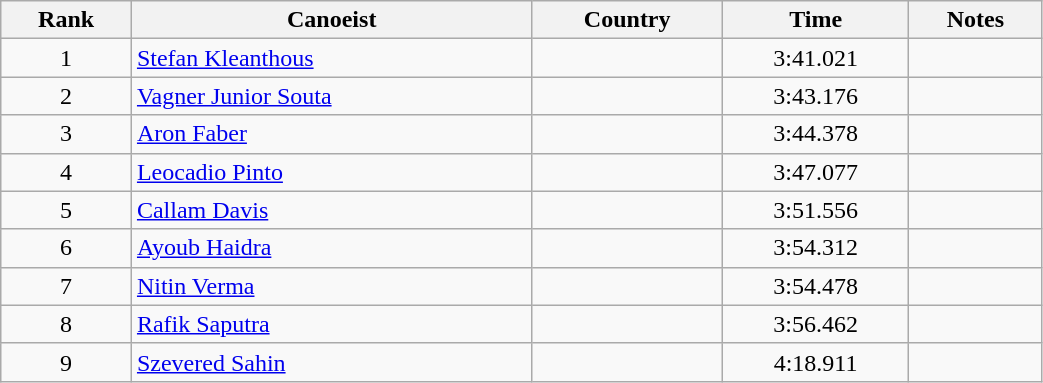<table class="wikitable" style="text-align:center;width: 55%">
<tr>
<th>Rank</th>
<th>Canoeist</th>
<th>Country</th>
<th>Time</th>
<th>Notes</th>
</tr>
<tr>
<td>1</td>
<td align="left"><a href='#'>Stefan Kleanthous</a></td>
<td align="left"></td>
<td>3:41.021</td>
<td></td>
</tr>
<tr>
<td>2</td>
<td align="left"><a href='#'>Vagner Junior Souta</a></td>
<td align="left"></td>
<td>3:43.176</td>
<td></td>
</tr>
<tr>
<td>3</td>
<td align="left"><a href='#'>Aron Faber</a></td>
<td align="left"></td>
<td>3:44.378</td>
<td></td>
</tr>
<tr>
<td>4</td>
<td align="left"><a href='#'>Leocadio Pinto</a></td>
<td align="left"></td>
<td>3:47.077</td>
<td></td>
</tr>
<tr>
<td>5</td>
<td align="left"><a href='#'>Callam Davis</a></td>
<td align="left"></td>
<td>3:51.556</td>
<td></td>
</tr>
<tr>
<td>6</td>
<td align="left"><a href='#'>Ayoub Haidra</a></td>
<td align="left"></td>
<td>3:54.312</td>
<td></td>
</tr>
<tr>
<td>7</td>
<td align="left"><a href='#'>Nitin Verma</a></td>
<td align="left"></td>
<td>3:54.478</td>
<td></td>
</tr>
<tr>
<td>8</td>
<td align="left"><a href='#'>Rafik Saputra</a></td>
<td align="left"></td>
<td>3:56.462</td>
<td></td>
</tr>
<tr>
<td>9</td>
<td align="left"><a href='#'>Szevered Sahin</a></td>
<td align="left"></td>
<td>4:18.911</td>
<td></td>
</tr>
</table>
